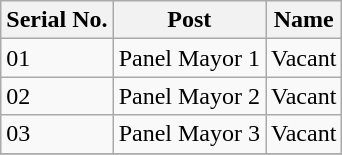<table class="wikitable sortable">
<tr>
<th>Serial No.</th>
<th>Post</th>
<th>Name</th>
</tr>
<tr>
<td>01</td>
<td>Panel Mayor 1</td>
<td>Vacant</td>
</tr>
<tr>
<td>02</td>
<td>Panel Mayor 2</td>
<td>Vacant</td>
</tr>
<tr>
<td>03</td>
<td>Panel Mayor 3</td>
<td>Vacant</td>
</tr>
<tr>
</tr>
</table>
